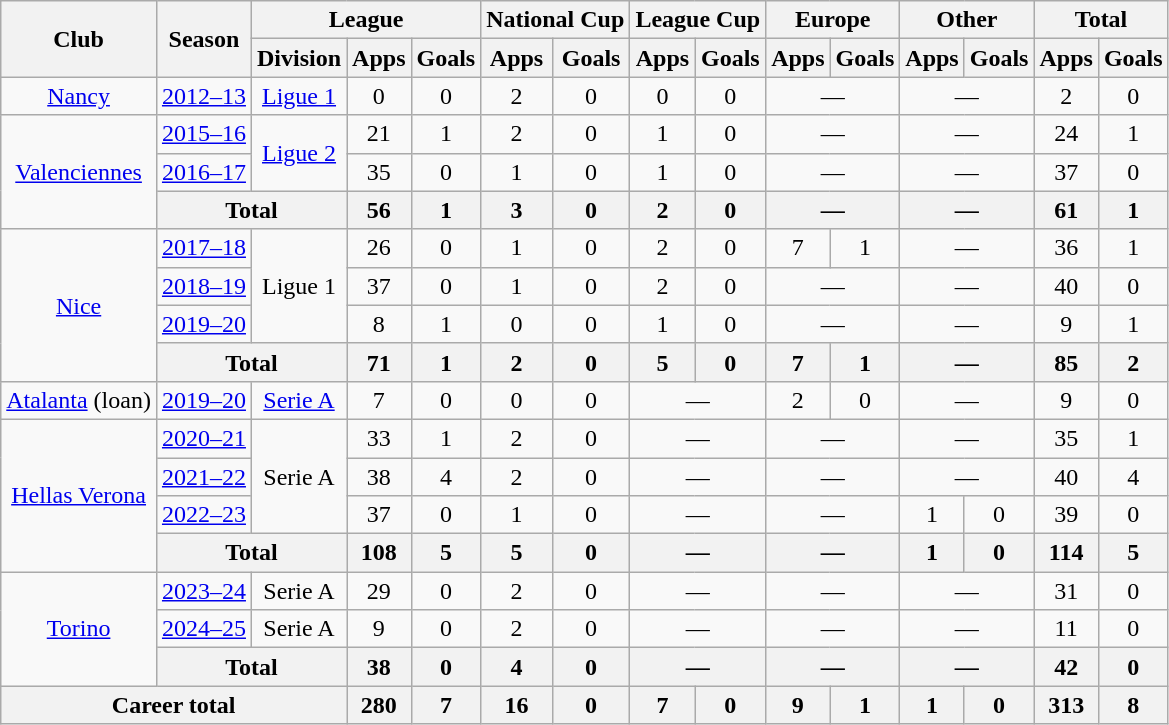<table class="wikitable" style="text-align:center">
<tr>
<th rowspan="2">Club</th>
<th rowspan="2">Season</th>
<th colspan="3">League</th>
<th colspan="2">National Cup</th>
<th colspan="2">League Cup</th>
<th colspan="2">Europe</th>
<th colspan="2">Other</th>
<th colspan="2">Total</th>
</tr>
<tr>
<th>Division</th>
<th>Apps</th>
<th>Goals</th>
<th>Apps</th>
<th>Goals</th>
<th>Apps</th>
<th>Goals</th>
<th>Apps</th>
<th>Goals</th>
<th>Apps</th>
<th>Goals</th>
<th>Apps</th>
<th>Goals</th>
</tr>
<tr>
<td><a href='#'>Nancy</a></td>
<td><a href='#'>2012–13</a></td>
<td><a href='#'>Ligue 1</a></td>
<td>0</td>
<td>0</td>
<td>2</td>
<td>0</td>
<td>0</td>
<td>0</td>
<td colspan="2">—</td>
<td colspan="2">—</td>
<td>2</td>
<td>0</td>
</tr>
<tr>
<td rowspan="3"><a href='#'>Valenciennes</a></td>
<td><a href='#'>2015–16</a></td>
<td rowspan="2"><a href='#'>Ligue 2</a></td>
<td>21</td>
<td>1</td>
<td>2</td>
<td>0</td>
<td>1</td>
<td>0</td>
<td colspan="2">—</td>
<td colspan="2">—</td>
<td>24</td>
<td>1</td>
</tr>
<tr>
<td><a href='#'>2016–17</a></td>
<td>35</td>
<td>0</td>
<td>1</td>
<td>0</td>
<td>1</td>
<td>0</td>
<td colspan="2">—</td>
<td colspan="2">—</td>
<td>37</td>
<td>0</td>
</tr>
<tr>
<th colspan="2">Total</th>
<th>56</th>
<th>1</th>
<th>3</th>
<th>0</th>
<th>2</th>
<th>0</th>
<th colspan="2">—</th>
<th colspan="2">—</th>
<th>61</th>
<th>1</th>
</tr>
<tr>
<td rowspan="4"><a href='#'>Nice</a></td>
<td><a href='#'>2017–18</a></td>
<td rowspan="3">Ligue 1</td>
<td>26</td>
<td>0</td>
<td>1</td>
<td>0</td>
<td>2</td>
<td>0</td>
<td>7</td>
<td>1</td>
<td colspan="2">—</td>
<td>36</td>
<td>1</td>
</tr>
<tr>
<td><a href='#'>2018–19</a></td>
<td>37</td>
<td>0</td>
<td>1</td>
<td>0</td>
<td>2</td>
<td>0</td>
<td colspan="2">—</td>
<td colspan="2">—</td>
<td>40</td>
<td>0</td>
</tr>
<tr>
<td><a href='#'>2019–20</a></td>
<td>8</td>
<td>1</td>
<td>0</td>
<td>0</td>
<td>1</td>
<td>0</td>
<td colspan="2">—</td>
<td colspan="2">—</td>
<td>9</td>
<td>1</td>
</tr>
<tr>
<th colspan="2">Total</th>
<th>71</th>
<th>1</th>
<th>2</th>
<th>0</th>
<th>5</th>
<th>0</th>
<th>7</th>
<th>1</th>
<th colspan="2">—</th>
<th>85</th>
<th>2</th>
</tr>
<tr>
<td><a href='#'>Atalanta</a> (loan)</td>
<td><a href='#'>2019–20</a></td>
<td><a href='#'>Serie A</a></td>
<td>7</td>
<td>0</td>
<td>0</td>
<td>0</td>
<td colspan="2">—</td>
<td>2</td>
<td>0</td>
<td colspan="2">—</td>
<td>9</td>
<td>0</td>
</tr>
<tr>
<td rowspan="4"><a href='#'>Hellas Verona</a></td>
<td><a href='#'>2020–21</a></td>
<td rowspan="3">Serie A</td>
<td>33</td>
<td>1</td>
<td>2</td>
<td>0</td>
<td colspan="2">—</td>
<td colspan="2">—</td>
<td colspan="2">—</td>
<td>35</td>
<td>1</td>
</tr>
<tr>
<td><a href='#'>2021–22</a></td>
<td>38</td>
<td>4</td>
<td>2</td>
<td>0</td>
<td colspan="2">—</td>
<td colspan="2">—</td>
<td colspan="2">—</td>
<td>40</td>
<td>4</td>
</tr>
<tr>
<td><a href='#'>2022–23</a></td>
<td>37</td>
<td>0</td>
<td>1</td>
<td>0</td>
<td colspan="2">—</td>
<td colspan="2">—</td>
<td>1</td>
<td>0</td>
<td>39</td>
<td>0</td>
</tr>
<tr>
<th colspan="2">Total</th>
<th>108</th>
<th>5</th>
<th>5</th>
<th>0</th>
<th colspan="2">—</th>
<th colspan="2">—</th>
<th>1</th>
<th>0</th>
<th>114</th>
<th>5</th>
</tr>
<tr>
<td rowspan="3"><a href='#'>Torino</a></td>
<td><a href='#'>2023–24</a></td>
<td>Serie A</td>
<td>29</td>
<td>0</td>
<td>2</td>
<td>0</td>
<td colspan="2">—</td>
<td colspan="2">—</td>
<td colspan="2">—</td>
<td>31</td>
<td>0</td>
</tr>
<tr>
<td><a href='#'>2024–25</a></td>
<td>Serie A</td>
<td>9</td>
<td>0</td>
<td>2</td>
<td>0</td>
<td colspan="2">—</td>
<td colspan="2">—</td>
<td colspan="2">—</td>
<td>11</td>
<td>0</td>
</tr>
<tr>
<th colspan="2">Total</th>
<th>38</th>
<th>0</th>
<th>4</th>
<th>0</th>
<th colspan="2">—</th>
<th colspan="2">—</th>
<th colspan="2">—</th>
<th>42</th>
<th>0</th>
</tr>
<tr>
<th colspan="3">Career total</th>
<th>280</th>
<th>7</th>
<th>16</th>
<th>0</th>
<th>7</th>
<th>0</th>
<th>9</th>
<th>1</th>
<th>1</th>
<th>0</th>
<th>313</th>
<th>8</th>
</tr>
</table>
